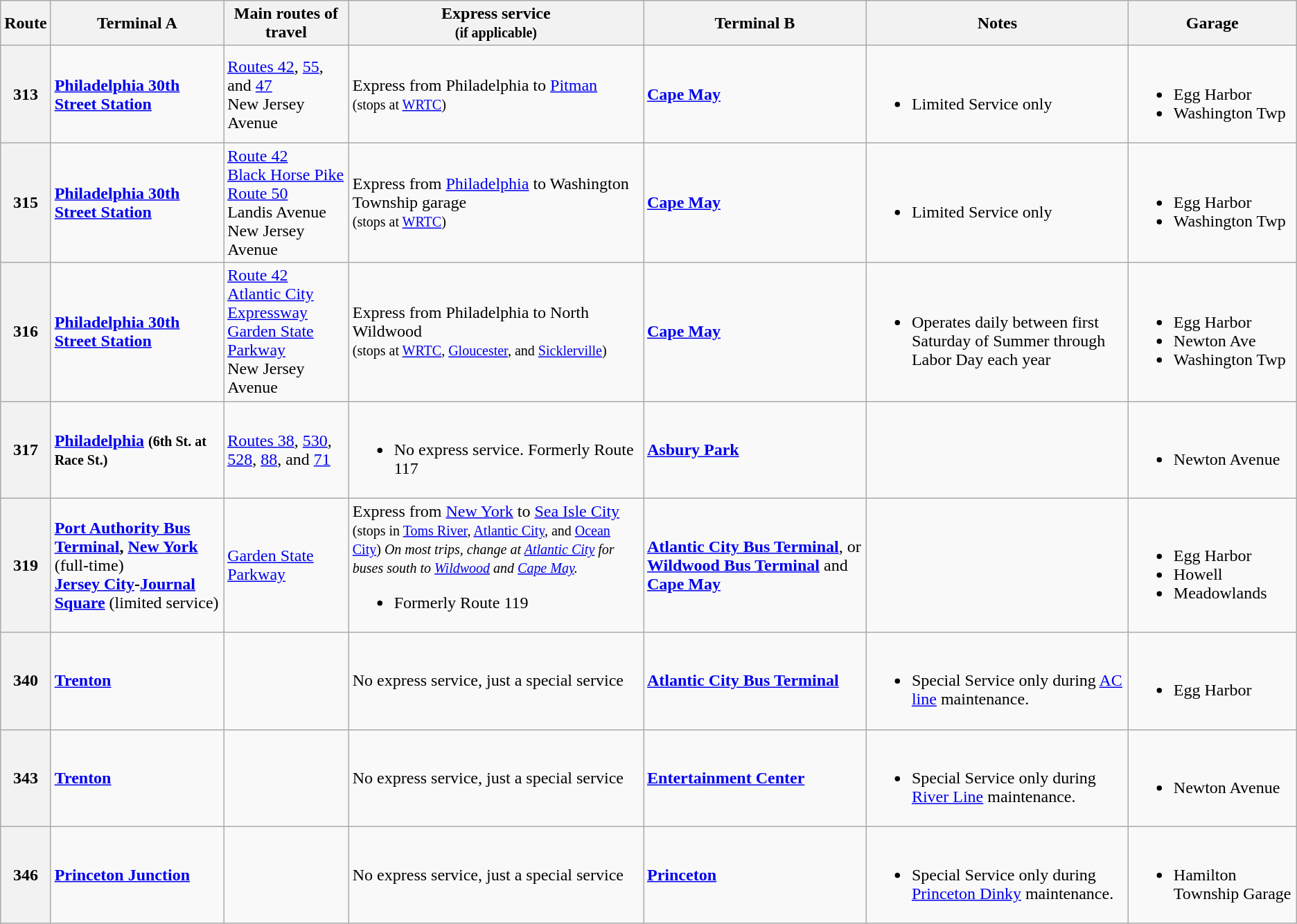<table class="wikitable">
<tr>
<th>Route</th>
<th>Terminal A</th>
<th>Main routes of travel</th>
<th>Express service<br><small>(if applicable)</small></th>
<th>Terminal B</th>
<th>Notes</th>
<th>Garage</th>
</tr>
<tr>
<th><div>313</div></th>
<td><strong><a href='#'>Philadelphia 30th Street Station</a></strong></td>
<td><a href='#'>Routes 42</a>, <a href='#'>55</a>, and <a href='#'>47</a><br>New Jersey Avenue</td>
<td>Express from Philadelphia to <a href='#'>Pitman</a><br><small>(stops at <a href='#'>WRTC</a>)</small></td>
<td><strong><a href='#'>Cape May</a></strong></td>
<td><br><ul><li>Limited Service only</li></ul></td>
<td><br><ul><li>Egg Harbor</li><li>Washington Twp</li></ul></td>
</tr>
<tr>
<th><div>315</div></th>
<td><strong><a href='#'>Philadelphia 30th Street Station</a></strong></td>
<td><a href='#'>Route 42</a><br><a href='#'>Black Horse Pike</a><br><a href='#'>Route 50</a><br>Landis Avenue<br>New Jersey Avenue</td>
<td>Express from <a href='#'>Philadelphia</a> to Washington Township garage<br><small>(stops at <a href='#'>WRTC</a>)</small></td>
<td><strong><a href='#'>Cape May</a></strong></td>
<td><br><ul><li>Limited Service only</li></ul></td>
<td><br><ul><li>Egg Harbor</li><li>Washington Twp</li></ul></td>
</tr>
<tr>
<th><div>316</div></th>
<td><strong><a href='#'>Philadelphia 30th Street Station</a></strong></td>
<td><a href='#'>Route 42</a><br><a href='#'>Atlantic City Expressway</a><br><a href='#'>Garden State Parkway</a><br>New Jersey Avenue</td>
<td>Express from Philadelphia to North Wildwood<br><small>(stops at <a href='#'>WRTC</a>, <a href='#'>Gloucester</a>, and <a href='#'>Sicklerville</a>)</small></td>
<td><strong><a href='#'>Cape May</a></strong></td>
<td><br><ul><li>Operates daily between first Saturday of Summer through Labor Day each year</li></ul></td>
<td><br><ul><li>Egg Harbor</li><li>Newton Ave</li><li>Washington Twp</li></ul></td>
</tr>
<tr>
<th><div>317</div></th>
<td><strong><a href='#'>Philadelphia</a> <small>(6th St. at Race St.)</small></strong></td>
<td><a href='#'>Routes 38</a>, <a href='#'>530</a>, <a href='#'>528</a>, <a href='#'>88</a>, and <a href='#'>71</a></td>
<td><br><ul><li>No express service. Formerly Route 117</li></ul></td>
<td><strong><a href='#'>Asbury Park</a></strong></td>
<td></td>
<td><br><ul><li>Newton Avenue</li></ul></td>
</tr>
<tr>
<th><div>319</div></th>
<td><strong><a href='#'>Port Authority Bus Terminal</a>, <a href='#'>New York</a></strong> (full-time)<br><strong><a href='#'>Jersey City</a>-<a href='#'>Journal Square</a></strong> (limited service)</td>
<td><a href='#'>Garden State Parkway</a></td>
<td>Express from <a href='#'>New York</a> to <a href='#'>Sea Isle City</a><br><small>(stops in <a href='#'>Toms River</a>, <a href='#'>Atlantic City</a>, and <a href='#'>Ocean City</a>)<em> On most trips, change at <a href='#'>Atlantic City</a> for buses south to <a href='#'>Wildwood</a> and <a href='#'>Cape May</a>.</em></small><br><ul><li>Formerly Route 119</li></ul></td>
<td><strong><a href='#'>Atlantic City Bus Terminal</a></strong>, or <strong><a href='#'>Wildwood Bus Terminal</a></strong> and <strong><a href='#'>Cape May</a></strong></td>
<td></td>
<td><br><ul><li>Egg Harbor</li><li>Howell</li><li>Meadowlands</li></ul></td>
</tr>
<tr>
<th><div>340</div></th>
<td><strong><a href='#'>Trenton</a></strong></td>
<td></td>
<td>No express service, just a special service</td>
<td><strong><a href='#'>Atlantic City Bus Terminal</a></strong></td>
<td><br><ul><li>Special Service only during <a href='#'>AC line</a> maintenance.</li></ul></td>
<td><br><ul><li>Egg Harbor</li></ul></td>
</tr>
<tr>
<th><div>343</div></th>
<td><strong><a href='#'>Trenton</a></strong></td>
<td></td>
<td>No express service, just a special service</td>
<td><strong><a href='#'>Entertainment Center</a></strong></td>
<td><br><ul><li>Special Service only during <a href='#'>River Line</a> maintenance.</li></ul></td>
<td><br><ul><li>Newton Avenue</li></ul></td>
</tr>
<tr>
<th><div>346</div></th>
<td><strong><a href='#'>Princeton Junction</a></strong></td>
<td></td>
<td>No express service, just a special service</td>
<td><strong><a href='#'>Princeton</a></strong></td>
<td><br><ul><li>Special Service only during <a href='#'>Princeton Dinky</a> maintenance.</li></ul></td>
<td><br><ul><li>Hamilton Township Garage</li></ul></td>
</tr>
</table>
